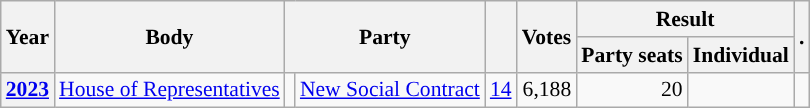<table class="wikitable plainrowheaders sortable" border=2 cellpadding=4 cellspacing=0 style="border: 1px #aaa solid; font-size: 90%; text-align:center;">
<tr>
<th scope="col" rowspan=2>Year</th>
<th scope="col" rowspan=2>Body</th>
<th scope="col" colspan=2 rowspan=2>Party</th>
<th scope="col" rowspan=2></th>
<th scope="col" rowspan=2>Votes</th>
<th scope="colgroup" colspan=2>Result</th>
<th scope="col" rowspan=2 class="unsortable">.</th>
</tr>
<tr>
<th scope="col">Party seats</th>
<th scope="col">Individual</th>
</tr>
<tr>
<th scope="row"><a href='#'>2023</a></th>
<td><a href='#'>House of Representatives</a></td>
<td style="background-color:"></td>
<td><a href='#'>New Social Contract</a></td>
<td style=text-align:right><a href='#'>14</a></td>
<td style=text-align:right>6,188</td>
<td style=text-align:right>20</td>
<td></td>
<td></td>
</tr>
</table>
